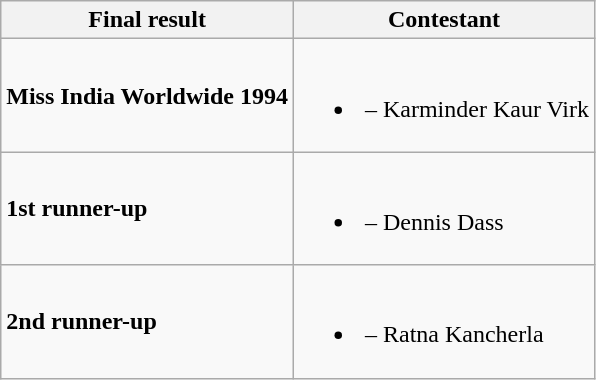<table class="wikitable">
<tr>
<th>Final result</th>
<th>Contestant</th>
</tr>
<tr>
<td><strong>Miss India Worldwide 1994</strong></td>
<td><br><ul><li><strong></strong> – Karminder Kaur Virk</li></ul></td>
</tr>
<tr>
<td><strong>1st runner-up</strong></td>
<td><br><ul><li><strong></strong> – Dennis Dass</li></ul></td>
</tr>
<tr>
<td><strong>2nd runner-up</strong></td>
<td><br><ul><li><strong></strong> – Ratna Kancherla</li></ul></td>
</tr>
</table>
